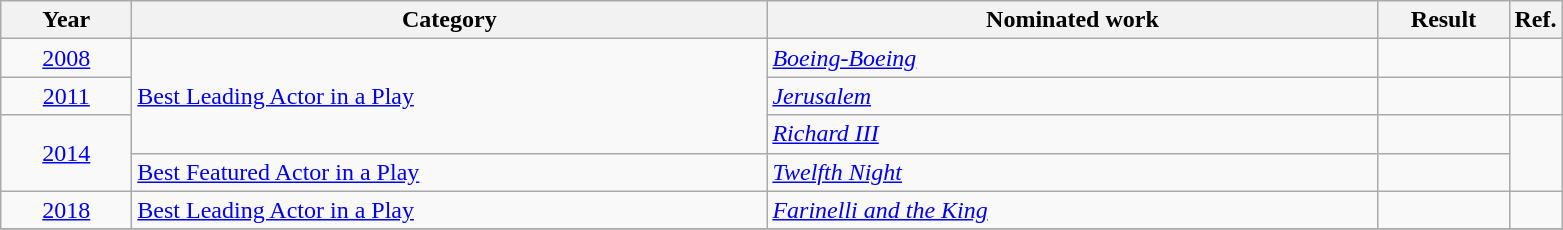<table class=wikitable>
<tr>
<th scope="col" style="width:5em;">Year</th>
<th scope="col" style="width:26em;">Category</th>
<th scope="col" style="width:25em;">Nominated work</th>
<th scope="col" style="width:5em;">Result</th>
<th>Ref.</th>
</tr>
<tr>
<td style="text-align:center;"><a href='#'>2008</a></td>
<td rowspan=3><a href='#'>Best Leading Actor in a Play</a></td>
<td><em><a href='#'>Boeing-Boeing</a></em></td>
<td></td>
<td style="text-align:center;"></td>
</tr>
<tr>
<td style="text-align:center;"><a href='#'>2011</a></td>
<td><em><a href='#'>Jerusalem</a></em></td>
<td></td>
<td style="text-align:center;"></td>
</tr>
<tr>
<td style="text-align:center;", rowspan="2"><a href='#'>2014</a></td>
<td><em><a href='#'>Richard III</a></em></td>
<td></td>
<td style="text-align:center;" rowspan=2></td>
</tr>
<tr>
<td><a href='#'>Best Featured Actor in a Play</a></td>
<td><em><a href='#'>Twelfth Night</a></em></td>
<td></td>
</tr>
<tr>
<td style="text-align:center;"><a href='#'>2018</a></td>
<td><a href='#'>Best Leading Actor in a Play</a></td>
<td><em><a href='#'>Farinelli and the King</a></em></td>
<td></td>
<td style="text-align:center;"></td>
</tr>
<tr>
</tr>
</table>
